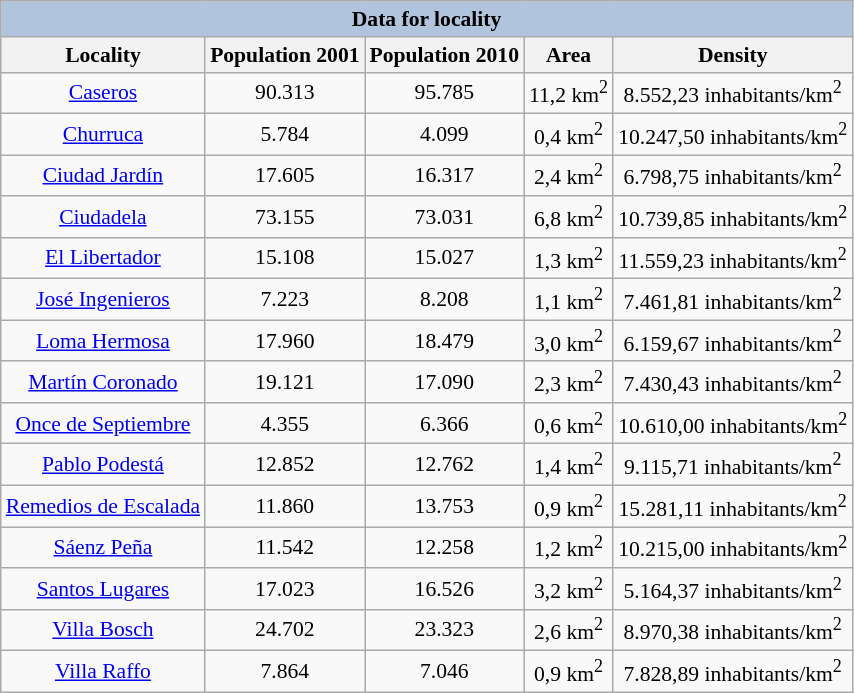<table class="wikitable" style="font-size:90%; text-align:center;">
<tr>
<th colspan="7" style="background: LightSteelBlue;">Data for locality</th>
</tr>
<tr>
<th>Locality</th>
<th>Population 2001</th>
<th>Population 2010</th>
<th>Area</th>
<th>Density</th>
</tr>
<tr>
<td><a href='#'>Caseros</a></td>
<td>90.313</td>
<td>95.785</td>
<td>11,2 km<sup>2</sup></td>
<td>8.552,23 inhabitants/km<sup>2</sup></td>
</tr>
<tr>
<td><a href='#'>Churruca</a></td>
<td>5.784</td>
<td>4.099</td>
<td>0,4 km<sup>2</sup></td>
<td>10.247,50 inhabitants/km<sup>2</sup></td>
</tr>
<tr>
<td><a href='#'>Ciudad Jardín</a></td>
<td>17.605</td>
<td>16.317</td>
<td>2,4 km<sup>2</sup></td>
<td>6.798,75 inhabitants/km<sup>2</sup></td>
</tr>
<tr>
<td><a href='#'>Ciudadela</a></td>
<td>73.155</td>
<td>73.031</td>
<td>6,8 km<sup>2</sup></td>
<td>10.739,85 inhabitants/km<sup>2</sup></td>
</tr>
<tr>
<td><a href='#'>El Libertador</a></td>
<td>15.108</td>
<td>15.027</td>
<td>1,3 km<sup>2</sup></td>
<td>11.559,23 inhabitants/km<sup>2</sup></td>
</tr>
<tr>
<td><a href='#'>José Ingenieros</a></td>
<td>7.223</td>
<td>8.208</td>
<td>1,1 km<sup>2</sup></td>
<td>7.461,81 inhabitants/km<sup>2</sup></td>
</tr>
<tr>
<td><a href='#'>Loma Hermosa</a></td>
<td>17.960</td>
<td>18.479</td>
<td>3,0 km<sup>2</sup></td>
<td>6.159,67 inhabitants/km<sup>2</sup></td>
</tr>
<tr>
<td><a href='#'>Martín Coronado</a></td>
<td>19.121</td>
<td>17.090</td>
<td>2,3 km<sup>2</sup></td>
<td>7.430,43 inhabitants/km<sup>2</sup></td>
</tr>
<tr>
<td><a href='#'>Once de Septiembre</a></td>
<td>4.355</td>
<td>6.366</td>
<td>0,6 km<sup>2</sup></td>
<td>10.610,00 inhabitants/km<sup>2</sup></td>
</tr>
<tr>
<td><a href='#'>Pablo Podestá</a></td>
<td>12.852</td>
<td>12.762</td>
<td>1,4 km<sup>2</sup></td>
<td>9.115,71 inhabitants/km<sup>2</sup></td>
</tr>
<tr>
<td><a href='#'>Remedios de Escalada</a></td>
<td>11.860</td>
<td>13.753</td>
<td>0,9 km<sup>2</sup></td>
<td>15.281,11 inhabitants/km<sup>2</sup></td>
</tr>
<tr>
<td><a href='#'>Sáenz Peña</a></td>
<td>11.542</td>
<td>12.258</td>
<td>1,2 km<sup>2</sup></td>
<td>10.215,00 inhabitants/km<sup>2</sup></td>
</tr>
<tr>
<td><a href='#'>Santos Lugares</a></td>
<td>17.023</td>
<td>16.526</td>
<td>3,2 km<sup>2</sup></td>
<td>5.164,37 inhabitants/km<sup>2</sup></td>
</tr>
<tr>
<td><a href='#'>Villa Bosch</a></td>
<td>24.702</td>
<td>23.323</td>
<td>2,6 km<sup>2</sup></td>
<td>8.970,38 inhabitants/km<sup>2</sup></td>
</tr>
<tr>
<td><a href='#'>Villa Raffo</a></td>
<td>7.864</td>
<td>7.046</td>
<td>0,9 km<sup>2</sup></td>
<td>7.828,89 inhabitants/km<sup>2</sup></td>
</tr>
</table>
